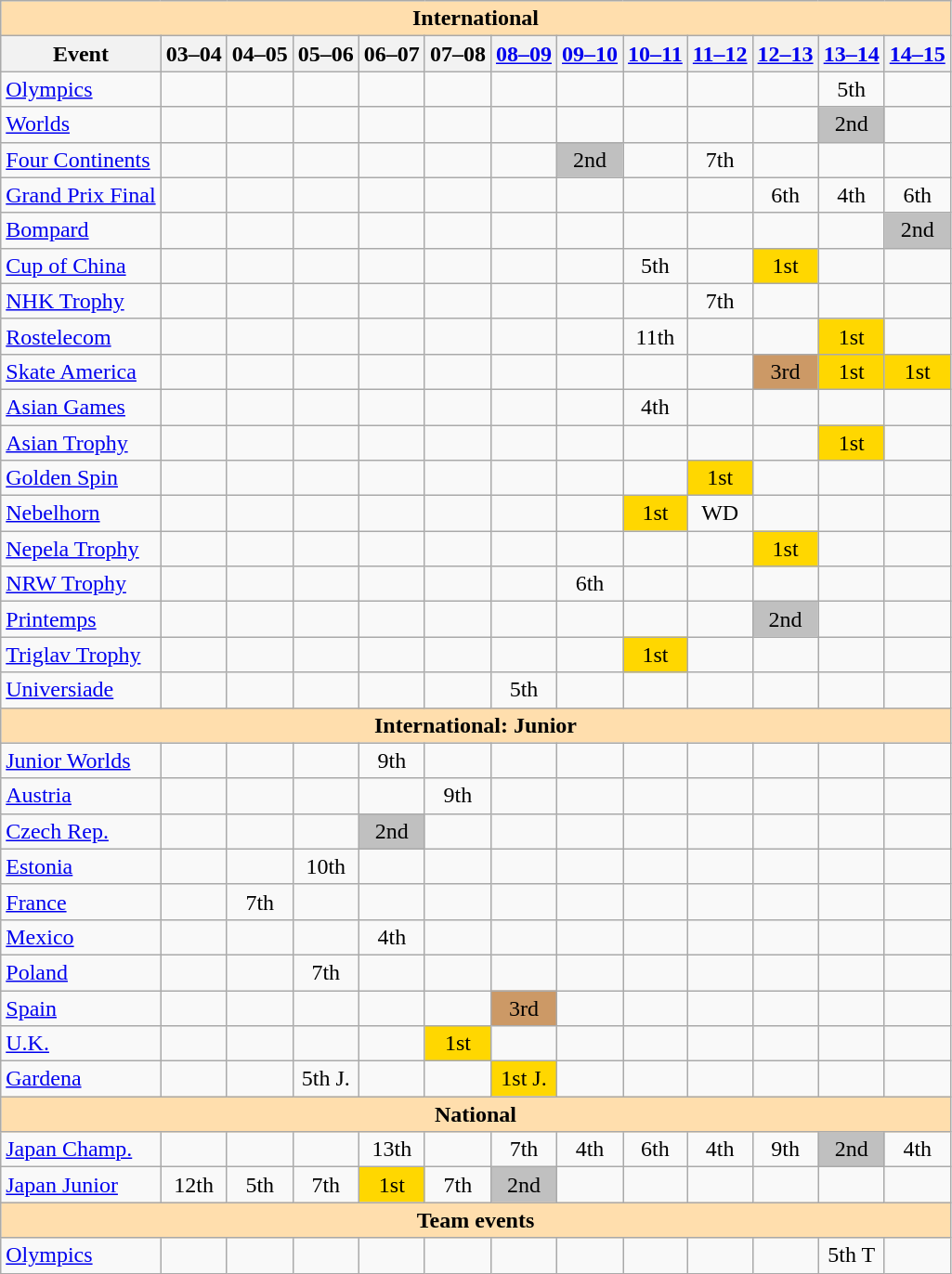<table class="wikitable" style="text-align:center">
<tr>
<th colspan="13" style="background-color: #ffdead;">International</th>
</tr>
<tr>
<th>Event</th>
<th>03–04</th>
<th>04–05</th>
<th>05–06</th>
<th>06–07</th>
<th>07–08</th>
<th><a href='#'>08–09</a></th>
<th><a href='#'>09–10</a></th>
<th><a href='#'>10–11</a></th>
<th><a href='#'>11–12</a></th>
<th><a href='#'>12–13</a></th>
<th><a href='#'>13–14</a></th>
<th><a href='#'>14–15</a></th>
</tr>
<tr>
<td align=left><a href='#'>Olympics</a></td>
<td></td>
<td></td>
<td></td>
<td></td>
<td></td>
<td></td>
<td></td>
<td></td>
<td></td>
<td></td>
<td>5th</td>
<td></td>
</tr>
<tr>
<td align=left><a href='#'>Worlds</a></td>
<td></td>
<td></td>
<td></td>
<td></td>
<td></td>
<td></td>
<td></td>
<td></td>
<td></td>
<td></td>
<td bgcolor=silver>2nd</td>
<td></td>
</tr>
<tr>
<td align=left><a href='#'>Four Continents</a></td>
<td></td>
<td></td>
<td></td>
<td></td>
<td></td>
<td></td>
<td bgcolor=silver>2nd</td>
<td></td>
<td>7th</td>
<td></td>
<td></td>
<td></td>
</tr>
<tr>
<td align=left><a href='#'>Grand Prix Final</a></td>
<td></td>
<td></td>
<td></td>
<td></td>
<td></td>
<td></td>
<td></td>
<td></td>
<td></td>
<td>6th</td>
<td>4th</td>
<td>6th</td>
</tr>
<tr>
<td align=left> <a href='#'>Bompard</a></td>
<td></td>
<td></td>
<td></td>
<td></td>
<td></td>
<td></td>
<td></td>
<td></td>
<td></td>
<td></td>
<td></td>
<td bgcolor=silver>2nd</td>
</tr>
<tr>
<td align=left> <a href='#'>Cup of China</a></td>
<td></td>
<td></td>
<td></td>
<td></td>
<td></td>
<td></td>
<td></td>
<td>5th</td>
<td></td>
<td bgcolor=gold>1st</td>
<td></td>
<td></td>
</tr>
<tr>
<td align=left> <a href='#'>NHK Trophy</a></td>
<td></td>
<td></td>
<td></td>
<td></td>
<td></td>
<td></td>
<td></td>
<td></td>
<td>7th</td>
<td></td>
<td></td>
<td></td>
</tr>
<tr>
<td align=left> <a href='#'>Rostelecom</a></td>
<td></td>
<td></td>
<td></td>
<td></td>
<td></td>
<td></td>
<td></td>
<td>11th</td>
<td></td>
<td></td>
<td bgcolor=gold>1st</td>
<td></td>
</tr>
<tr>
<td align=left> <a href='#'>Skate America</a></td>
<td></td>
<td></td>
<td></td>
<td></td>
<td></td>
<td></td>
<td></td>
<td></td>
<td></td>
<td bgcolor=cc9966>3rd</td>
<td bgcolor=gold>1st</td>
<td bgcolor=gold>1st</td>
</tr>
<tr>
<td align=left><a href='#'>Asian Games</a></td>
<td></td>
<td></td>
<td></td>
<td></td>
<td></td>
<td></td>
<td></td>
<td>4th</td>
<td></td>
<td></td>
<td></td>
<td></td>
</tr>
<tr>
<td align=left><a href='#'>Asian Trophy</a></td>
<td></td>
<td></td>
<td></td>
<td></td>
<td></td>
<td></td>
<td></td>
<td></td>
<td></td>
<td></td>
<td bgcolor=gold>1st</td>
<td></td>
</tr>
<tr>
<td align=left><a href='#'>Golden Spin</a></td>
<td></td>
<td></td>
<td></td>
<td></td>
<td></td>
<td></td>
<td></td>
<td></td>
<td bgcolor=gold>1st</td>
<td></td>
<td></td>
<td></td>
</tr>
<tr>
<td align=left><a href='#'>Nebelhorn</a></td>
<td></td>
<td></td>
<td></td>
<td></td>
<td></td>
<td></td>
<td></td>
<td bgcolor=gold>1st</td>
<td>WD</td>
<td></td>
<td></td>
<td></td>
</tr>
<tr>
<td align=left><a href='#'>Nepela Trophy</a></td>
<td></td>
<td></td>
<td></td>
<td></td>
<td></td>
<td></td>
<td></td>
<td></td>
<td></td>
<td bgcolor=gold>1st</td>
<td></td>
<td></td>
</tr>
<tr>
<td align=left><a href='#'>NRW Trophy</a></td>
<td></td>
<td></td>
<td></td>
<td></td>
<td></td>
<td></td>
<td>6th</td>
<td></td>
<td></td>
<td></td>
<td></td>
<td></td>
</tr>
<tr>
<td align=left><a href='#'>Printemps</a></td>
<td></td>
<td></td>
<td></td>
<td></td>
<td></td>
<td></td>
<td></td>
<td></td>
<td></td>
<td bgcolor=silver>2nd</td>
<td></td>
<td></td>
</tr>
<tr>
<td align=left><a href='#'>Triglav Trophy</a></td>
<td></td>
<td></td>
<td></td>
<td></td>
<td></td>
<td></td>
<td></td>
<td bgcolor=gold>1st</td>
<td></td>
<td></td>
<td></td>
<td></td>
</tr>
<tr>
<td align=left><a href='#'>Universiade</a></td>
<td></td>
<td></td>
<td></td>
<td></td>
<td></td>
<td>5th</td>
<td></td>
<td></td>
<td></td>
<td></td>
<td></td>
<td></td>
</tr>
<tr>
<th colspan="13" style="background-color: #ffdead;">International: Junior</th>
</tr>
<tr>
<td align=left><a href='#'>Junior Worlds</a></td>
<td></td>
<td></td>
<td></td>
<td>9th</td>
<td></td>
<td></td>
<td></td>
<td></td>
<td></td>
<td></td>
<td></td>
<td></td>
</tr>
<tr>
<td align=left> <a href='#'>Austria</a></td>
<td></td>
<td></td>
<td></td>
<td></td>
<td>9th</td>
<td></td>
<td></td>
<td></td>
<td></td>
<td></td>
<td></td>
<td></td>
</tr>
<tr>
<td align=left> <a href='#'>Czech Rep.</a></td>
<td></td>
<td></td>
<td></td>
<td bgcolor=silver>2nd</td>
<td></td>
<td></td>
<td></td>
<td></td>
<td></td>
<td></td>
<td></td>
<td></td>
</tr>
<tr>
<td align=left> <a href='#'>Estonia</a></td>
<td></td>
<td></td>
<td>10th</td>
<td></td>
<td></td>
<td></td>
<td></td>
<td></td>
<td></td>
<td></td>
<td></td>
<td></td>
</tr>
<tr>
<td align=left> <a href='#'>France</a></td>
<td></td>
<td>7th</td>
<td></td>
<td></td>
<td></td>
<td></td>
<td></td>
<td></td>
<td></td>
<td></td>
<td></td>
<td></td>
</tr>
<tr>
<td align=left> <a href='#'>Mexico</a></td>
<td></td>
<td></td>
<td></td>
<td>4th</td>
<td></td>
<td></td>
<td></td>
<td></td>
<td></td>
<td></td>
<td></td>
<td></td>
</tr>
<tr>
<td align=left> <a href='#'>Poland</a></td>
<td></td>
<td></td>
<td>7th</td>
<td></td>
<td></td>
<td></td>
<td></td>
<td></td>
<td></td>
<td></td>
<td></td>
<td></td>
</tr>
<tr>
<td align=left> <a href='#'>Spain</a></td>
<td></td>
<td></td>
<td></td>
<td></td>
<td></td>
<td bgcolor=cc9966>3rd</td>
<td></td>
<td></td>
<td></td>
<td></td>
<td></td>
<td></td>
</tr>
<tr>
<td align=left> <a href='#'>U.K.</a></td>
<td></td>
<td></td>
<td></td>
<td></td>
<td bgcolor=gold>1st</td>
<td></td>
<td></td>
<td></td>
<td></td>
<td></td>
<td></td>
<td></td>
</tr>
<tr>
<td align=left><a href='#'>Gardena</a></td>
<td></td>
<td></td>
<td>5th J.</td>
<td></td>
<td></td>
<td bgcolor=gold>1st J.</td>
<td></td>
<td></td>
<td></td>
<td></td>
<td></td>
<td></td>
</tr>
<tr>
<th colspan="13" style="background-color: #ffdead;">National</th>
</tr>
<tr>
<td align=left><a href='#'>Japan Champ.</a></td>
<td></td>
<td></td>
<td></td>
<td>13th</td>
<td></td>
<td>7th</td>
<td>4th</td>
<td>6th</td>
<td>4th</td>
<td>9th</td>
<td bgcolor=silver>2nd</td>
<td>4th</td>
</tr>
<tr>
<td align=left><a href='#'>Japan Junior</a></td>
<td>12th</td>
<td>5th</td>
<td>7th</td>
<td bgcolor=gold>1st</td>
<td>7th</td>
<td bgcolor=silver>2nd</td>
<td></td>
<td></td>
<td></td>
<td></td>
<td></td>
<td></td>
</tr>
<tr>
<th colspan="13" style="background-color: #ffdead;">Team events</th>
</tr>
<tr>
<td align="left"><a href='#'>Olympics</a></td>
<td></td>
<td></td>
<td></td>
<td></td>
<td></td>
<td></td>
<td></td>
<td></td>
<td></td>
<td></td>
<td>5th T</td>
<td></td>
</tr>
</table>
